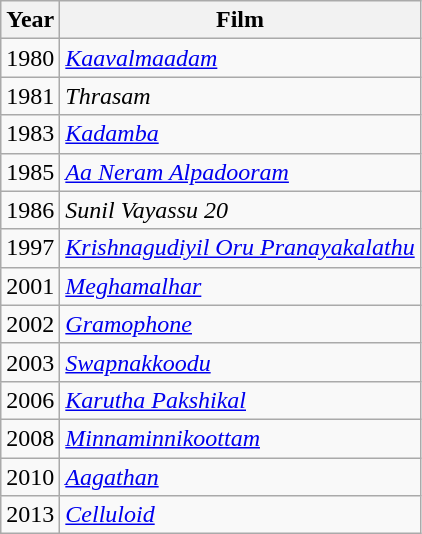<table class="wikitable">
<tr>
<th>Year</th>
<th>Film</th>
</tr>
<tr>
<td>1980</td>
<td><em><a href='#'>Kaavalmaadam</a></em></td>
</tr>
<tr>
<td>1981</td>
<td><em>Thrasam</em></td>
</tr>
<tr>
<td>1983</td>
<td><a href='#'><em>Kadamba</em></a></td>
</tr>
<tr>
<td>1985</td>
<td><em><a href='#'>Aa Neram Alpadooram</a></em></td>
</tr>
<tr>
<td>1986</td>
<td><em>Sunil Vayassu 20</em></td>
</tr>
<tr>
<td>1997</td>
<td><em><a href='#'>Krishnagudiyil Oru Pranayakalathu</a></em></td>
</tr>
<tr>
<td>2001</td>
<td><em><a href='#'>Meghamalhar</a></em></td>
</tr>
<tr>
<td>2002</td>
<td><a href='#'><em>Gramophone</em></a></td>
</tr>
<tr>
<td>2003</td>
<td><em><a href='#'>Swapnakkoodu</a></em></td>
</tr>
<tr>
<td>2006</td>
<td><em><a href='#'>Karutha Pakshikal</a></em></td>
</tr>
<tr>
<td>2008</td>
<td><em><a href='#'>Minnaminnikoottam</a></em></td>
</tr>
<tr>
<td>2010</td>
<td><em><a href='#'>Aagathan</a></em></td>
</tr>
<tr>
<td>2013</td>
<td><a href='#'><em>Celluloid</em></a></td>
</tr>
</table>
